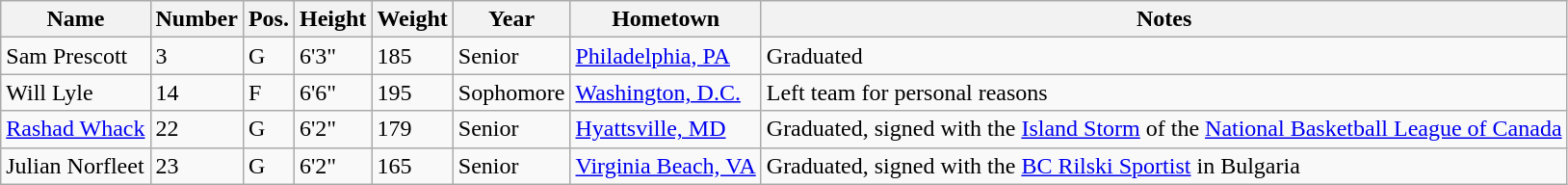<table class="wikitable sortable" border="1">
<tr>
<th>Name</th>
<th>Number</th>
<th>Pos.</th>
<th>Height</th>
<th>Weight</th>
<th>Year</th>
<th>Hometown</th>
<th class="unsortable">Notes</th>
</tr>
<tr>
<td>Sam Prescott</td>
<td>3</td>
<td>G</td>
<td>6'3"</td>
<td>185</td>
<td>Senior</td>
<td><a href='#'>Philadelphia, PA</a></td>
<td>Graduated</td>
</tr>
<tr>
<td>Will Lyle</td>
<td>14</td>
<td>F</td>
<td>6'6"</td>
<td>195</td>
<td>Sophomore</td>
<td><a href='#'>Washington, D.C.</a></td>
<td>Left team for personal reasons</td>
</tr>
<tr>
<td><a href='#'>Rashad Whack</a></td>
<td>22</td>
<td>G</td>
<td>6'2"</td>
<td>179</td>
<td>Senior</td>
<td><a href='#'>Hyattsville, MD</a></td>
<td>Graduated, signed with the <a href='#'>Island Storm</a> of the <a href='#'>National Basketball League of Canada</a></td>
</tr>
<tr>
<td>Julian Norfleet</td>
<td>23</td>
<td>G</td>
<td>6'2"</td>
<td>165</td>
<td>Senior</td>
<td><a href='#'>Virginia Beach, VA</a></td>
<td>Graduated, signed with the <a href='#'>BC Rilski Sportist</a> in Bulgaria</td>
</tr>
</table>
